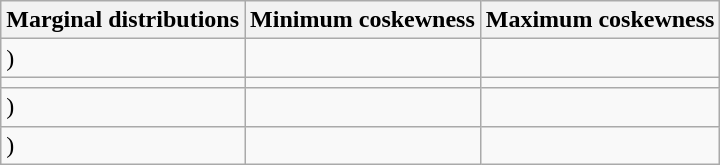<table class="wikitable">
<tr>
<th>Marginal distributions</th>
<th>Minimum coskewness</th>
<th>Maximum coskewness</th>
</tr>
<tr>
<td>)</td>
<td></td>
<td></td>
</tr>
<tr>
<td></td>
<td></td>
<td></td>
</tr>
<tr>
<td>)</td>
<td></td>
<td></td>
</tr>
<tr>
<td>)</td>
<td></td>
<td></td>
</tr>
</table>
